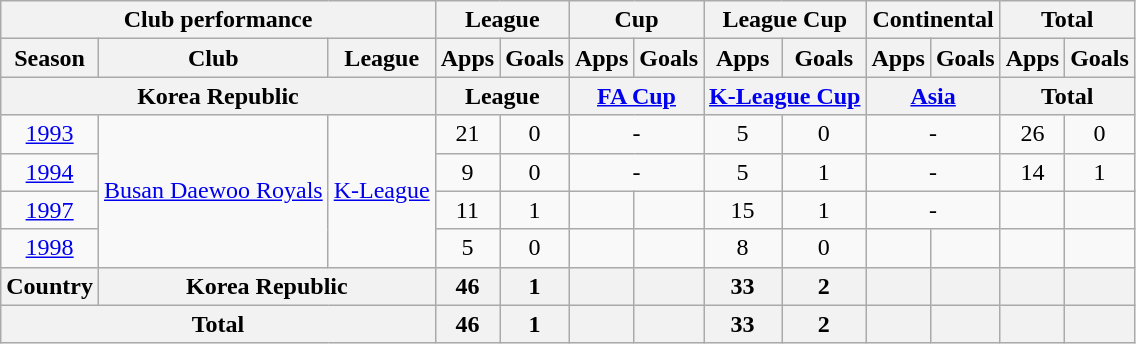<table class="wikitable" style="text-align:center;">
<tr>
<th colspan=3>Club performance</th>
<th colspan=2>League</th>
<th colspan=2>Cup</th>
<th colspan=2>League Cup</th>
<th colspan=2>Continental</th>
<th colspan=2>Total</th>
</tr>
<tr>
<th>Season</th>
<th>Club</th>
<th>League</th>
<th>Apps</th>
<th>Goals</th>
<th>Apps</th>
<th>Goals</th>
<th>Apps</th>
<th>Goals</th>
<th>Apps</th>
<th>Goals</th>
<th>Apps</th>
<th>Goals</th>
</tr>
<tr>
<th colspan=3>Korea Republic</th>
<th colspan=2>League</th>
<th colspan=2><a href='#'>FA Cup</a></th>
<th colspan=2><a href='#'>K-League Cup</a></th>
<th colspan=2><a href='#'>Asia</a></th>
<th colspan=2>Total</th>
</tr>
<tr>
<td><a href='#'>1993</a></td>
<td rowspan="4"><a href='#'>Busan Daewoo Royals</a></td>
<td rowspan="4"><a href='#'>K-League</a></td>
<td>21</td>
<td>0</td>
<td colspan="2">-</td>
<td>5</td>
<td>0</td>
<td colspan="2">-</td>
<td>26</td>
<td>0</td>
</tr>
<tr>
<td><a href='#'>1994</a></td>
<td>9</td>
<td>0</td>
<td colspan="2">-</td>
<td>5</td>
<td>1</td>
<td colspan="2">-</td>
<td>14</td>
<td>1</td>
</tr>
<tr>
<td><a href='#'>1997</a></td>
<td>11</td>
<td>1</td>
<td></td>
<td></td>
<td>15</td>
<td>1</td>
<td colspan="2">-</td>
<td></td>
<td></td>
</tr>
<tr>
<td><a href='#'>1998</a></td>
<td>5</td>
<td>0</td>
<td></td>
<td></td>
<td>8</td>
<td>0</td>
<td></td>
<td></td>
<td></td>
<td></td>
</tr>
<tr>
<th rowspan=1>Country</th>
<th colspan=2>Korea Republic</th>
<th>46</th>
<th>1</th>
<th></th>
<th></th>
<th>33</th>
<th>2</th>
<th></th>
<th></th>
<th></th>
<th></th>
</tr>
<tr>
<th colspan=3>Total</th>
<th>46</th>
<th>1</th>
<th></th>
<th></th>
<th>33</th>
<th>2</th>
<th></th>
<th></th>
<th></th>
<th></th>
</tr>
</table>
